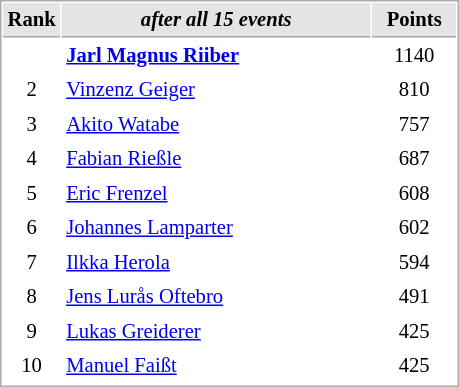<table cellspacing="1" cellpadding="3" style="border:1px solid #AAAAAA;font-size:86%">
<tr style="background-color: #E4E4E4;">
<th style="border-bottom:1px solid #AAAAAA; width: 10px;">Rank</th>
<th style="border-bottom:1px solid #AAAAAA; width: 200px;"><em>after all 15 events </em></th>
<th style="border-bottom:1px solid #AAAAAA; width: 50px;">Points</th>
</tr>
<tr>
<td align=center></td>
<td> <strong><a href='#'>Jarl Magnus Riiber</a></strong></td>
<td align=center>1140</td>
</tr>
<tr>
<td align=center>2</td>
<td> <a href='#'>Vinzenz Geiger</a></td>
<td align=center>810</td>
</tr>
<tr>
<td align=center>3</td>
<td> <a href='#'>Akito Watabe</a></td>
<td align=center>757</td>
</tr>
<tr>
<td align=center>4</td>
<td> <a href='#'>Fabian Rießle</a></td>
<td align=center>687</td>
</tr>
<tr>
<td align=center>5</td>
<td> <a href='#'>Eric Frenzel</a></td>
<td align=center>608</td>
</tr>
<tr>
<td align=center>6</td>
<td> <a href='#'>Johannes Lamparter</a></td>
<td align=center>602</td>
</tr>
<tr>
<td align=center>7</td>
<td> <a href='#'>Ilkka Herola</a></td>
<td align=center>594</td>
</tr>
<tr>
<td align=center>8</td>
<td> <a href='#'>Jens Lurås Oftebro</a></td>
<td align=center>491</td>
</tr>
<tr>
<td align=center>9</td>
<td> <a href='#'>Lukas Greiderer</a></td>
<td align=center>425</td>
</tr>
<tr>
<td align=center>10</td>
<td> <a href='#'>Manuel Faißt</a></td>
<td align=center>425</td>
</tr>
<tr>
</tr>
</table>
